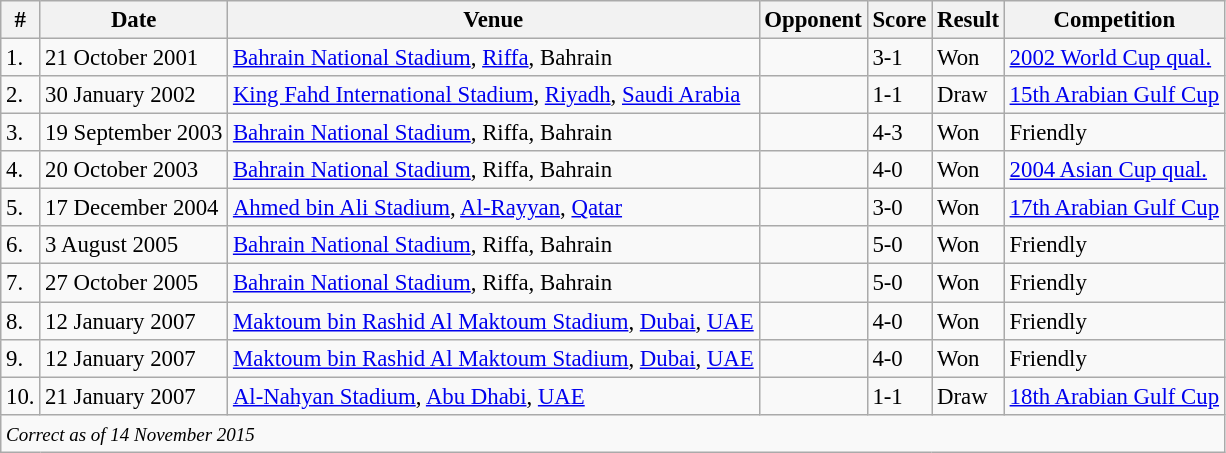<table class="wikitable" style="font-size:95%;">
<tr>
<th>#</th>
<th>Date</th>
<th>Venue</th>
<th>Opponent</th>
<th>Score</th>
<th>Result</th>
<th>Competition</th>
</tr>
<tr>
<td>1.</td>
<td>21 October 2001</td>
<td><a href='#'>Bahrain National Stadium</a>, <a href='#'>Riffa</a>, Bahrain</td>
<td></td>
<td>3-1</td>
<td>Won</td>
<td><a href='#'>2002 World Cup qual.</a></td>
</tr>
<tr>
<td>2.</td>
<td>30 January 2002</td>
<td><a href='#'>King Fahd International Stadium</a>, <a href='#'>Riyadh</a>, <a href='#'>Saudi Arabia</a></td>
<td></td>
<td>1-1</td>
<td>Draw</td>
<td><a href='#'>15th Arabian Gulf Cup</a></td>
</tr>
<tr>
<td>3.</td>
<td>19 September 2003</td>
<td><a href='#'>Bahrain National Stadium</a>, Riffa, Bahrain</td>
<td></td>
<td>4-3</td>
<td>Won</td>
<td>Friendly</td>
</tr>
<tr>
<td>4.</td>
<td>20 October 2003</td>
<td><a href='#'>Bahrain National Stadium</a>, Riffa, Bahrain</td>
<td></td>
<td>4-0</td>
<td>Won</td>
<td><a href='#'>2004 Asian Cup qual.</a></td>
</tr>
<tr>
<td>5.</td>
<td>17 December 2004</td>
<td><a href='#'>Ahmed bin Ali Stadium</a>, <a href='#'>Al-Rayyan</a>, <a href='#'>Qatar</a></td>
<td></td>
<td>3-0</td>
<td>Won</td>
<td><a href='#'>17th Arabian Gulf Cup</a></td>
</tr>
<tr>
<td>6.</td>
<td>3 August 2005</td>
<td><a href='#'>Bahrain National Stadium</a>, Riffa, Bahrain</td>
<td></td>
<td>5-0</td>
<td>Won</td>
<td>Friendly</td>
</tr>
<tr>
<td>7.</td>
<td>27 October 2005</td>
<td><a href='#'>Bahrain National Stadium</a>, Riffa, Bahrain</td>
<td></td>
<td>5-0</td>
<td>Won</td>
<td>Friendly</td>
</tr>
<tr>
<td>8.</td>
<td>12 January 2007</td>
<td><a href='#'>Maktoum bin Rashid Al Maktoum Stadium</a>, <a href='#'>Dubai</a>, <a href='#'>UAE</a></td>
<td></td>
<td>4-0</td>
<td>Won</td>
<td>Friendly</td>
</tr>
<tr>
<td>9.</td>
<td>12 January 2007</td>
<td><a href='#'>Maktoum bin Rashid Al Maktoum Stadium</a>, <a href='#'>Dubai</a>, <a href='#'>UAE</a></td>
<td></td>
<td>4-0</td>
<td>Won</td>
<td>Friendly</td>
</tr>
<tr>
<td>10.</td>
<td>21 January 2007</td>
<td><a href='#'>Al-Nahyan Stadium</a>, <a href='#'>Abu Dhabi</a>, <a href='#'>UAE</a></td>
<td></td>
<td>1-1</td>
<td>Draw</td>
<td><a href='#'>18th Arabian Gulf Cup</a></td>
</tr>
<tr>
<td colspan="12"><small><em>Correct as of 14 November 2015</em></small></td>
</tr>
</table>
